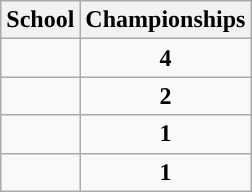<table class="wikitable sortable" style="text-align:center">
<tr>
<th>School</th>
<th>Championships</th>
</tr>
<tr>
<td><strong><a href='#'></a></strong></td>
<td><strong>4</strong></td>
</tr>
<tr>
<td><strong><a href='#'></a></strong></td>
<td><strong>2</strong></td>
</tr>
<tr>
<td><strong><a href='#'></a></strong></td>
<td><strong>1</strong></td>
</tr>
<tr>
<td><strong><a href='#'></a></strong></td>
<td><strong>1</strong></td>
</tr>
</table>
